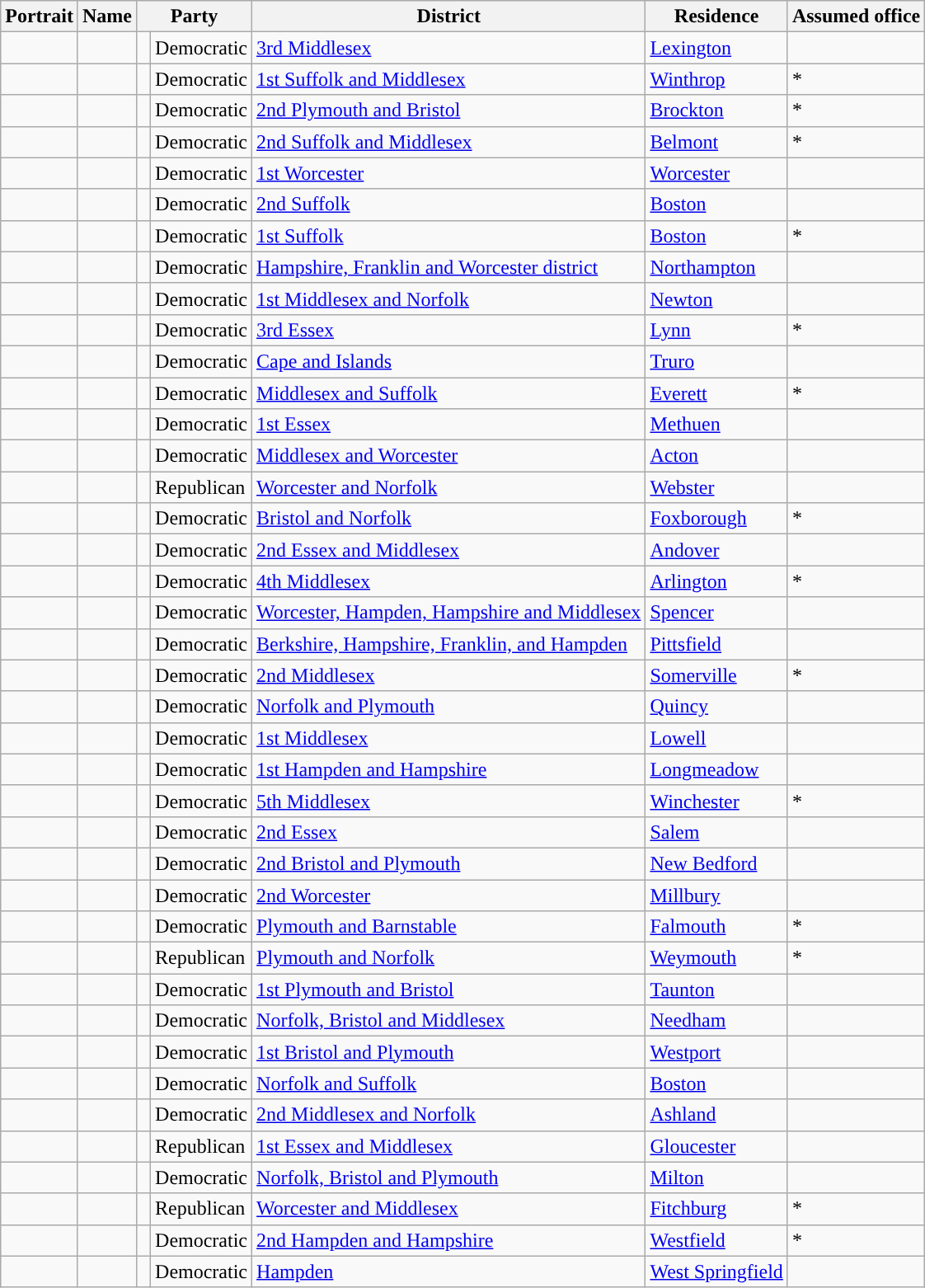<table class="wikitable sortable" style="text-align:left">
<tr>
<th>Portrait</th>
<th>Name</th>
<th colspan=2>Party</th>
<th>District</th>
<th>Residence</th>
<th>Assumed office</th>
</tr>
<tr>
<td></td>
<td></td>
<td style="background-color:"> </td>
<td>Democratic</td>
<td><a href='#'>3rd Middlesex</a></td>
<td><a href='#'>Lexington</a></td>
<td></td>
</tr>
<tr>
<td></td>
<td><br></td>
<td style="background-color:"> </td>
<td>Democratic</td>
<td><a href='#'>1st Suffolk and Middlesex</a></td>
<td><a href='#'>Winthrop</a></td>
<td>*</td>
</tr>
<tr>
<td></td>
<td></td>
<td style="background-color:"> </td>
<td>Democratic</td>
<td><a href='#'>2nd Plymouth and Bristol</a></td>
<td><a href='#'>Brockton</a></td>
<td>*</td>
</tr>
<tr>
<td></td>
<td></td>
<td style="background-color:"> </td>
<td>Democratic</td>
<td><a href='#'>2nd Suffolk and Middlesex</a></td>
<td><a href='#'>Belmont</a></td>
<td>*</td>
</tr>
<tr>
<td></td>
<td></td>
<td style="background-color:"> </td>
<td>Democratic</td>
<td><a href='#'>1st Worcester</a></td>
<td><a href='#'>Worcester</a></td>
<td></td>
</tr>
<tr>
<td></td>
<td></td>
<td style="background-color:"> </td>
<td>Democratic</td>
<td><a href='#'>2nd Suffolk</a></td>
<td><a href='#'>Boston</a></td>
<td></td>
</tr>
<tr>
<td></td>
<td></td>
<td style="background-color:"> </td>
<td>Democratic</td>
<td><a href='#'>1st Suffolk</a></td>
<td><a href='#'>Boston</a></td>
<td>*</td>
</tr>
<tr>
<td></td>
<td></td>
<td style="background-color:"> </td>
<td>Democratic</td>
<td><a href='#'>Hampshire, Franklin and Worcester district</a></td>
<td><a href='#'>Northampton</a></td>
<td></td>
</tr>
<tr>
<td></td>
<td></td>
<td style="background-color:"> </td>
<td>Democratic</td>
<td><a href='#'>1st Middlesex and Norfolk</a></td>
<td><a href='#'>Newton</a></td>
<td></td>
</tr>
<tr>
<td></td>
<td></td>
<td style="background-color:"> </td>
<td>Democratic</td>
<td><a href='#'>3rd Essex</a></td>
<td><a href='#'>Lynn</a></td>
<td>*</td>
</tr>
<tr>
<td></td>
<td></td>
<td style="background-color:"> </td>
<td>Democratic</td>
<td><a href='#'>Cape and Islands</a></td>
<td><a href='#'>Truro</a></td>
<td></td>
</tr>
<tr>
<td></td>
<td></td>
<td style="background-color:"> </td>
<td>Democratic</td>
<td><a href='#'>Middlesex and Suffolk</a></td>
<td><a href='#'>Everett</a></td>
<td>*</td>
</tr>
<tr>
<td></td>
<td></td>
<td style="background-color:"> </td>
<td>Democratic</td>
<td><a href='#'>1st Essex</a></td>
<td><a href='#'>Methuen</a></td>
<td></td>
</tr>
<tr>
<td></td>
<td></td>
<td style="background-color:"> </td>
<td>Democratic</td>
<td><a href='#'>Middlesex and Worcester</a></td>
<td><a href='#'>Acton</a></td>
<td></td>
</tr>
<tr>
<td></td>
<td></td>
<td style="background-color:"> </td>
<td>Republican</td>
<td><a href='#'>Worcester and Norfolk</a></td>
<td><a href='#'>Webster</a></td>
<td></td>
</tr>
<tr>
<td></td>
<td></td>
<td style="background-color:"> </td>
<td>Democratic</td>
<td><a href='#'>Bristol and Norfolk</a></td>
<td><a href='#'>Foxborough</a></td>
<td>*</td>
</tr>
<tr>
<td></td>
<td></td>
<td style="background-color:"> </td>
<td>Democratic</td>
<td><a href='#'>2nd Essex and Middlesex</a></td>
<td><a href='#'>Andover</a></td>
<td></td>
</tr>
<tr>
<td></td>
<td></td>
<td style="background-color:"> </td>
<td>Democratic</td>
<td><a href='#'>4th Middlesex</a></td>
<td><a href='#'>Arlington</a></td>
<td>*</td>
</tr>
<tr>
<td></td>
<td></td>
<td style="background-color:"> </td>
<td>Democratic</td>
<td><a href='#'>Worcester, Hampden, Hampshire and Middlesex</a></td>
<td><a href='#'>Spencer</a></td>
<td></td>
</tr>
<tr>
<td></td>
<td></td>
<td style="background-color:"> </td>
<td>Democratic</td>
<td><a href='#'>Berkshire, Hampshire, Franklin, and Hampden</a></td>
<td><a href='#'>Pittsfield</a></td>
<td></td>
</tr>
<tr>
<td></td>
<td></td>
<td style="background-color:"> </td>
<td>Democratic</td>
<td><a href='#'>2nd Middlesex</a></td>
<td><a href='#'>Somerville</a></td>
<td>*</td>
</tr>
<tr>
<td></td>
<td></td>
<td style="background-color:"> </td>
<td>Democratic</td>
<td><a href='#'>Norfolk and Plymouth</a></td>
<td><a href='#'>Quincy</a></td>
<td></td>
</tr>
<tr>
<td></td>
<td></td>
<td style="background-color:"> </td>
<td>Democratic</td>
<td><a href='#'>1st Middlesex</a></td>
<td><a href='#'>Lowell</a></td>
<td></td>
</tr>
<tr>
<td></td>
<td></td>
<td style="background-color:"> </td>
<td>Democratic</td>
<td><a href='#'>1st Hampden and Hampshire</a></td>
<td><a href='#'>Longmeadow</a></td>
<td></td>
</tr>
<tr>
<td></td>
<td></td>
<td style="background-color:"> </td>
<td>Democratic</td>
<td><a href='#'>5th Middlesex</a></td>
<td><a href='#'>Winchester</a></td>
<td>*</td>
</tr>
<tr>
<td></td>
<td></td>
<td style="background-color:"> </td>
<td>Democratic</td>
<td><a href='#'>2nd Essex</a></td>
<td><a href='#'>Salem</a></td>
<td></td>
</tr>
<tr>
<td></td>
<td></td>
<td style="background-color:"> </td>
<td>Democratic</td>
<td><a href='#'>2nd Bristol and Plymouth</a></td>
<td><a href='#'>New Bedford</a></td>
<td></td>
</tr>
<tr>
<td></td>
<td></td>
<td style="background-color:"> </td>
<td>Democratic</td>
<td><a href='#'>2nd Worcester</a></td>
<td><a href='#'>Millbury</a></td>
<td></td>
</tr>
<tr>
<td></td>
<td></td>
<td style="background-color:"> </td>
<td>Democratic</td>
<td><a href='#'>Plymouth and Barnstable</a></td>
<td><a href='#'>Falmouth</a></td>
<td>*</td>
</tr>
<tr>
<td></td>
<td></td>
<td style="background-color:"> </td>
<td>Republican</td>
<td><a href='#'>Plymouth and Norfolk</a></td>
<td><a href='#'>Weymouth</a></td>
<td>*</td>
</tr>
<tr>
<td></td>
<td></td>
<td style="background-color:"> </td>
<td>Democratic</td>
<td><a href='#'>1st Plymouth and Bristol</a></td>
<td><a href='#'>Taunton</a></td>
<td></td>
</tr>
<tr>
<td></td>
<td></td>
<td style="background-color:"> </td>
<td>Democratic</td>
<td><a href='#'>Norfolk, Bristol and Middlesex</a></td>
<td><a href='#'>Needham</a></td>
<td></td>
</tr>
<tr>
<td></td>
<td></td>
<td style="background-color:"> </td>
<td>Democratic</td>
<td><a href='#'>1st Bristol and Plymouth</a></td>
<td><a href='#'>Westport</a></td>
<td></td>
</tr>
<tr>
<td></td>
<td></td>
<td style="background-color:"> </td>
<td>Democratic</td>
<td><a href='#'>Norfolk and Suffolk</a></td>
<td><a href='#'>Boston</a></td>
<td></td>
</tr>
<tr>
<td></td>
<td></td>
<td style="background-color:"> </td>
<td>Democratic</td>
<td><a href='#'>2nd Middlesex and Norfolk</a></td>
<td><a href='#'>Ashland</a></td>
<td></td>
</tr>
<tr>
<td></td>
<td></td>
<td style="background-color:"> </td>
<td>Republican</td>
<td><a href='#'>1st Essex and Middlesex</a></td>
<td><a href='#'>Gloucester</a></td>
<td></td>
</tr>
<tr>
<td></td>
<td></td>
<td style="background-color:"> </td>
<td>Democratic</td>
<td><a href='#'>Norfolk, Bristol and Plymouth</a></td>
<td><a href='#'>Milton</a></td>
<td></td>
</tr>
<tr>
<td></td>
<td></td>
<td style="background-color:"> </td>
<td>Republican</td>
<td><a href='#'>Worcester and Middlesex</a></td>
<td><a href='#'>Fitchburg</a></td>
<td>*</td>
</tr>
<tr>
<td></td>
<td></td>
<td style="background-color:"> </td>
<td>Democratic</td>
<td><a href='#'>2nd Hampden and Hampshire</a></td>
<td><a href='#'>Westfield</a></td>
<td>*</td>
</tr>
<tr>
<td></td>
<td></td>
<td style="background-color:"> </td>
<td>Democratic</td>
<td><a href='#'>Hampden</a></td>
<td><a href='#'>West Springfield</a></td>
<td></td>
</tr>
</table>
